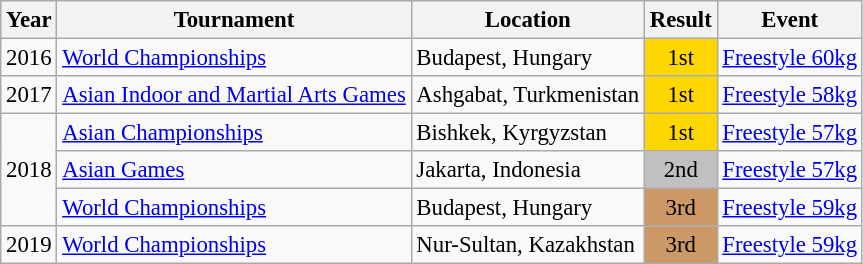<table class="wikitable" style="font-size:95%;">
<tr>
<th>Year</th>
<th>Tournament</th>
<th>Location</th>
<th>Result</th>
<th>Event</th>
</tr>
<tr>
<td>2016</td>
<td><a href='#'>World Championships</a></td>
<td>Budapest, Hungary</td>
<td align="center" bgcolor="gold">1st</td>
<td><a href='#'>Freestyle 60kg</a></td>
</tr>
<tr>
<td>2017</td>
<td><a href='#'>Asian Indoor and Martial Arts Games</a></td>
<td>Ashgabat, Turkmenistan</td>
<td align="center" bgcolor="gold">1st</td>
<td><a href='#'>Freestyle 58kg</a></td>
</tr>
<tr>
<td rowspan=3>2018</td>
<td><a href='#'>Asian Championships</a></td>
<td>Bishkek, Kyrgyzstan</td>
<td align="center" bgcolor="gold">1st</td>
<td><a href='#'>Freestyle 57kg</a></td>
</tr>
<tr>
<td><a href='#'>Asian Games</a></td>
<td>Jakarta, Indonesia</td>
<td align="center" bgcolor="silver">2nd</td>
<td><a href='#'>Freestyle 57kg</a></td>
</tr>
<tr>
<td><a href='#'>World Championships</a></td>
<td>Budapest, Hungary</td>
<td align="center" bgcolor="cc9966">3rd</td>
<td><a href='#'>Freestyle 59kg</a></td>
</tr>
<tr>
<td>2019</td>
<td><a href='#'>World Championships</a></td>
<td>Nur-Sultan, Kazakhstan</td>
<td align="center" bgcolor="cc9966">3rd</td>
<td><a href='#'>Freestyle 59kg</a></td>
</tr>
</table>
